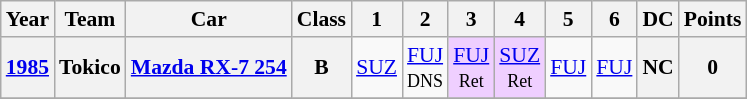<table class="wikitable" style="text-align:center; font-size:90%">
<tr>
<th>Year</th>
<th>Team</th>
<th>Car</th>
<th>Class</th>
<th>1</th>
<th>2</th>
<th>3</th>
<th>4</th>
<th>5</th>
<th>6</th>
<th>DC</th>
<th>Points</th>
</tr>
<tr>
<th><a href='#'>1985</a></th>
<th>Tokico</th>
<th><a href='#'>Mazda RX-7 254</a></th>
<th>B</th>
<td><a href='#'>SUZ</a></td>
<td><a href='#'>FUJ</a><br><small>DNS</small></td>
<td bgcolor="#EFCFFF"><a href='#'>FUJ</a><br><small>Ret</small></td>
<td bgcolor="#EFCFFF"><a href='#'>SUZ</a><br><small>Ret</small></td>
<td><a href='#'>FUJ</a></td>
<td><a href='#'>FUJ</a></td>
<th>NC</th>
<th>0</th>
</tr>
<tr>
</tr>
</table>
